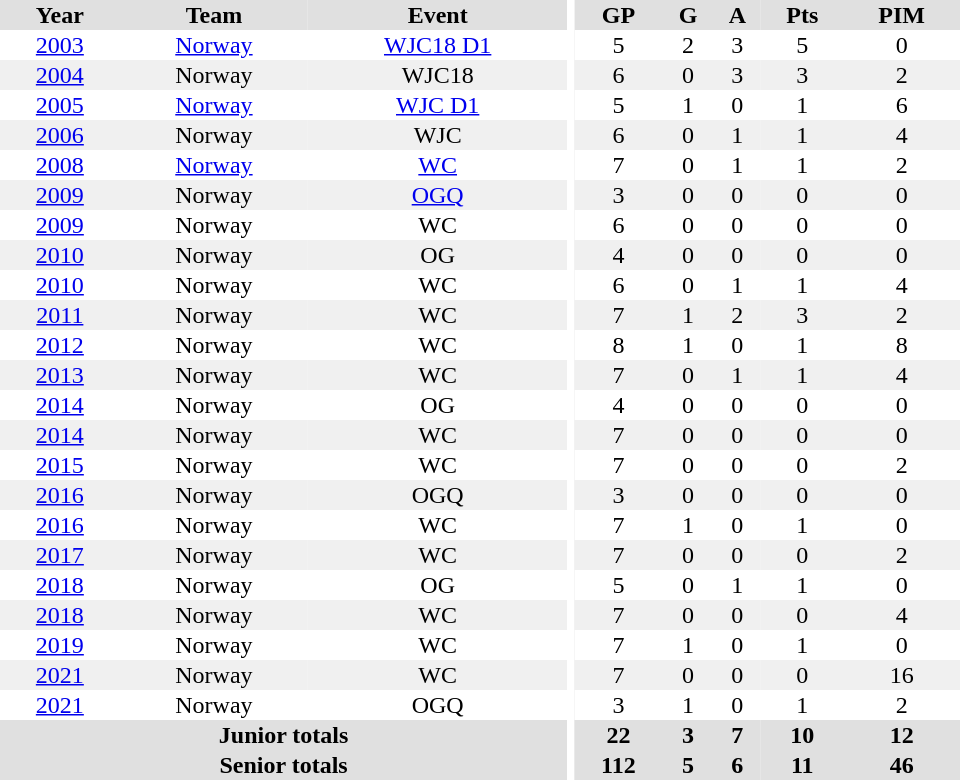<table border="0" cellpadding="1" cellspacing="0" ID="Table3" style="text-align:center; width:40em">
<tr ALIGN="center" bgcolor="#e0e0e0">
<th>Year</th>
<th>Team</th>
<th>Event</th>
<th rowspan="99" bgcolor="#ffffff"></th>
<th>GP</th>
<th>G</th>
<th>A</th>
<th>Pts</th>
<th>PIM</th>
</tr>
<tr>
<td><a href='#'>2003</a></td>
<td><a href='#'>Norway</a></td>
<td><a href='#'>WJC18 D1</a></td>
<td>5</td>
<td>2</td>
<td>3</td>
<td>5</td>
<td>0</td>
</tr>
<tr bgcolor="#f0f0f0">
<td><a href='#'>2004</a></td>
<td>Norway</td>
<td>WJC18</td>
<td>6</td>
<td>0</td>
<td>3</td>
<td>3</td>
<td>2</td>
</tr>
<tr>
<td><a href='#'>2005</a></td>
<td><a href='#'>Norway</a></td>
<td><a href='#'>WJC D1</a></td>
<td>5</td>
<td>1</td>
<td>0</td>
<td>1</td>
<td>6</td>
</tr>
<tr bgcolor="#f0f0f0">
<td><a href='#'>2006</a></td>
<td>Norway</td>
<td>WJC</td>
<td>6</td>
<td>0</td>
<td>1</td>
<td>1</td>
<td>4</td>
</tr>
<tr>
<td><a href='#'>2008</a></td>
<td><a href='#'>Norway</a></td>
<td><a href='#'>WC</a></td>
<td>7</td>
<td>0</td>
<td>1</td>
<td>1</td>
<td>2</td>
</tr>
<tr bgcolor="#f0f0f0">
<td><a href='#'>2009</a></td>
<td>Norway</td>
<td><a href='#'>OGQ</a></td>
<td>3</td>
<td>0</td>
<td>0</td>
<td>0</td>
<td>0</td>
</tr>
<tr>
<td><a href='#'>2009</a></td>
<td>Norway</td>
<td>WC</td>
<td>6</td>
<td>0</td>
<td>0</td>
<td>0</td>
<td>0</td>
</tr>
<tr bgcolor="#f0f0f0">
<td><a href='#'>2010</a></td>
<td>Norway</td>
<td>OG</td>
<td>4</td>
<td>0</td>
<td>0</td>
<td>0</td>
<td>0</td>
</tr>
<tr>
<td><a href='#'>2010</a></td>
<td>Norway</td>
<td>WC</td>
<td>6</td>
<td>0</td>
<td>1</td>
<td>1</td>
<td>4</td>
</tr>
<tr bgcolor="#f0f0f0">
<td><a href='#'>2011</a></td>
<td>Norway</td>
<td>WC</td>
<td>7</td>
<td>1</td>
<td>2</td>
<td>3</td>
<td>2</td>
</tr>
<tr>
<td><a href='#'>2012</a></td>
<td>Norway</td>
<td>WC</td>
<td>8</td>
<td>1</td>
<td>0</td>
<td>1</td>
<td>8</td>
</tr>
<tr bgcolor="#f0f0f0">
<td><a href='#'>2013</a></td>
<td>Norway</td>
<td>WC</td>
<td>7</td>
<td>0</td>
<td>1</td>
<td>1</td>
<td>4</td>
</tr>
<tr>
<td><a href='#'>2014</a></td>
<td>Norway</td>
<td>OG</td>
<td>4</td>
<td>0</td>
<td>0</td>
<td>0</td>
<td>0</td>
</tr>
<tr bgcolor="#f0f0f0">
<td><a href='#'>2014</a></td>
<td>Norway</td>
<td>WC</td>
<td>7</td>
<td>0</td>
<td>0</td>
<td>0</td>
<td>0</td>
</tr>
<tr>
<td><a href='#'>2015</a></td>
<td>Norway</td>
<td>WC</td>
<td>7</td>
<td>0</td>
<td>0</td>
<td>0</td>
<td>2</td>
</tr>
<tr bgcolor="#f0f0f0">
<td><a href='#'>2016</a></td>
<td>Norway</td>
<td>OGQ</td>
<td>3</td>
<td>0</td>
<td>0</td>
<td>0</td>
<td>0</td>
</tr>
<tr>
<td><a href='#'>2016</a></td>
<td>Norway</td>
<td>WC</td>
<td>7</td>
<td>1</td>
<td>0</td>
<td>1</td>
<td>0</td>
</tr>
<tr bgcolor="#f0f0f0">
<td><a href='#'>2017</a></td>
<td>Norway</td>
<td>WC</td>
<td>7</td>
<td>0</td>
<td>0</td>
<td>0</td>
<td>2</td>
</tr>
<tr>
<td><a href='#'>2018</a></td>
<td>Norway</td>
<td>OG</td>
<td>5</td>
<td>0</td>
<td>1</td>
<td>1</td>
<td>0</td>
</tr>
<tr bgcolor="#f0f0f0">
<td><a href='#'>2018</a></td>
<td>Norway</td>
<td>WC</td>
<td>7</td>
<td>0</td>
<td>0</td>
<td>0</td>
<td>4</td>
</tr>
<tr>
<td><a href='#'>2019</a></td>
<td>Norway</td>
<td>WC</td>
<td>7</td>
<td>1</td>
<td>0</td>
<td>1</td>
<td>0</td>
</tr>
<tr bgcolor="#f0f0f0">
<td><a href='#'>2021</a></td>
<td>Norway</td>
<td>WC</td>
<td>7</td>
<td>0</td>
<td>0</td>
<td>0</td>
<td>16</td>
</tr>
<tr>
<td><a href='#'>2021</a></td>
<td>Norway</td>
<td>OGQ</td>
<td>3</td>
<td>1</td>
<td>0</td>
<td>1</td>
<td>2</td>
</tr>
<tr bgcolor="#e0e0e0">
<th colspan="3">Junior totals</th>
<th>22</th>
<th>3</th>
<th>7</th>
<th>10</th>
<th>12</th>
</tr>
<tr bgcolor="#e0e0e0">
<th colspan="3">Senior totals</th>
<th>112</th>
<th>5</th>
<th>6</th>
<th>11</th>
<th>46</th>
</tr>
</table>
